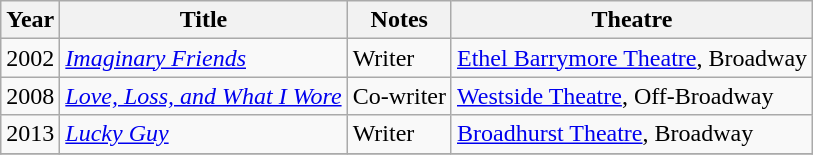<table class="wikitable unsortable plainrowheaders">
<tr>
<th scope="col">Year</th>
<th scope="col">Title</th>
<th scope="col" class="unsortable">Notes</th>
<th scope="col" class="unsortable">Theatre</th>
</tr>
<tr>
<td>2002</td>
<td><em><a href='#'>Imaginary Friends</a></em></td>
<td>Writer</td>
<td><a href='#'>Ethel Barrymore Theatre</a>, Broadway</td>
</tr>
<tr>
<td rowspan="1">2008</td>
<td><em><a href='#'>Love, Loss, and What I Wore</a></em></td>
<td>Co-writer</td>
<td><a href='#'>Westside Theatre</a>, Off-Broadway</td>
</tr>
<tr>
<td rowspan="1">2013</td>
<td><em><a href='#'>Lucky Guy</a></em></td>
<td>Writer</td>
<td><a href='#'>Broadhurst Theatre</a>, Broadway</td>
</tr>
<tr>
</tr>
</table>
